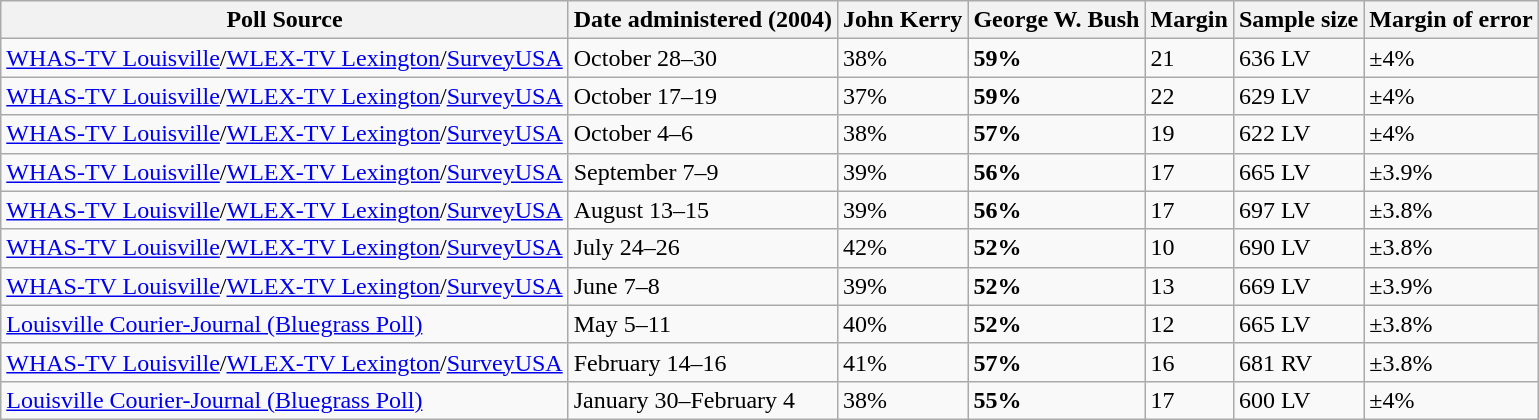<table class="wikitable">
<tr>
<th>Poll Source</th>
<th>Date administered (2004)</th>
<th>John Kerry</th>
<th>George W. Bush</th>
<th>Margin</th>
<th>Sample size</th>
<th>Margin of error</th>
</tr>
<tr>
<td><a href='#'>WHAS-TV Louisville</a>/<a href='#'>WLEX-TV Lexington</a>/<a href='#'>SurveyUSA</a></td>
<td>October 28–30</td>
<td>38%</td>
<td><strong>59%</strong></td>
<td>21</td>
<td>636 LV</td>
<td>±4%</td>
</tr>
<tr>
<td><a href='#'>WHAS-TV Louisville</a>/<a href='#'>WLEX-TV Lexington</a>/<a href='#'>SurveyUSA</a></td>
<td>October 17–19</td>
<td>37%</td>
<td><strong>59%</strong></td>
<td>22</td>
<td>629 LV</td>
<td>±4%</td>
</tr>
<tr>
<td><a href='#'>WHAS-TV Louisville</a>/<a href='#'>WLEX-TV Lexington</a>/<a href='#'>SurveyUSA</a></td>
<td>October 4–6</td>
<td>38%</td>
<td><strong>57%</strong></td>
<td>19</td>
<td>622 LV</td>
<td>±4%</td>
</tr>
<tr>
<td><a href='#'>WHAS-TV Louisville</a>/<a href='#'>WLEX-TV Lexington</a>/<a href='#'>SurveyUSA</a></td>
<td>September 7–9</td>
<td>39%</td>
<td><strong>56%</strong></td>
<td>17</td>
<td>665 LV</td>
<td>±3.9%</td>
</tr>
<tr>
<td><a href='#'>WHAS-TV Louisville</a>/<a href='#'>WLEX-TV Lexington</a>/<a href='#'>SurveyUSA</a></td>
<td>August 13–15</td>
<td>39%</td>
<td><strong>56%</strong></td>
<td>17</td>
<td>697 LV</td>
<td>±3.8%</td>
</tr>
<tr>
<td><a href='#'>WHAS-TV Louisville</a>/<a href='#'>WLEX-TV Lexington</a>/<a href='#'>SurveyUSA</a></td>
<td>July 24–26</td>
<td>42%</td>
<td><strong>52%</strong></td>
<td>10</td>
<td>690 LV</td>
<td>±3.8%</td>
</tr>
<tr>
<td><a href='#'>WHAS-TV Louisville</a>/<a href='#'>WLEX-TV Lexington</a>/<a href='#'>SurveyUSA</a></td>
<td>June 7–8</td>
<td>39%</td>
<td><strong>52%</strong></td>
<td>13</td>
<td>669 LV</td>
<td>±3.9%</td>
</tr>
<tr>
<td><a href='#'>Louisville Courier-Journal (Bluegrass Poll)</a></td>
<td>May 5–11</td>
<td>40%</td>
<td><strong>52%</strong></td>
<td>12</td>
<td>665 LV</td>
<td>±3.8%</td>
</tr>
<tr>
<td><a href='#'>WHAS-TV Louisville</a>/<a href='#'>WLEX-TV Lexington</a>/<a href='#'>SurveyUSA</a></td>
<td>February 14–16</td>
<td>41%</td>
<td><strong>57%</strong></td>
<td>16</td>
<td>681 RV</td>
<td>±3.8%</td>
</tr>
<tr>
<td><a href='#'>Louisville Courier-Journal (Bluegrass Poll)</a></td>
<td>January 30–February 4</td>
<td>38%</td>
<td><strong>55%</strong></td>
<td>17</td>
<td>600 LV</td>
<td>±4%</td>
</tr>
</table>
